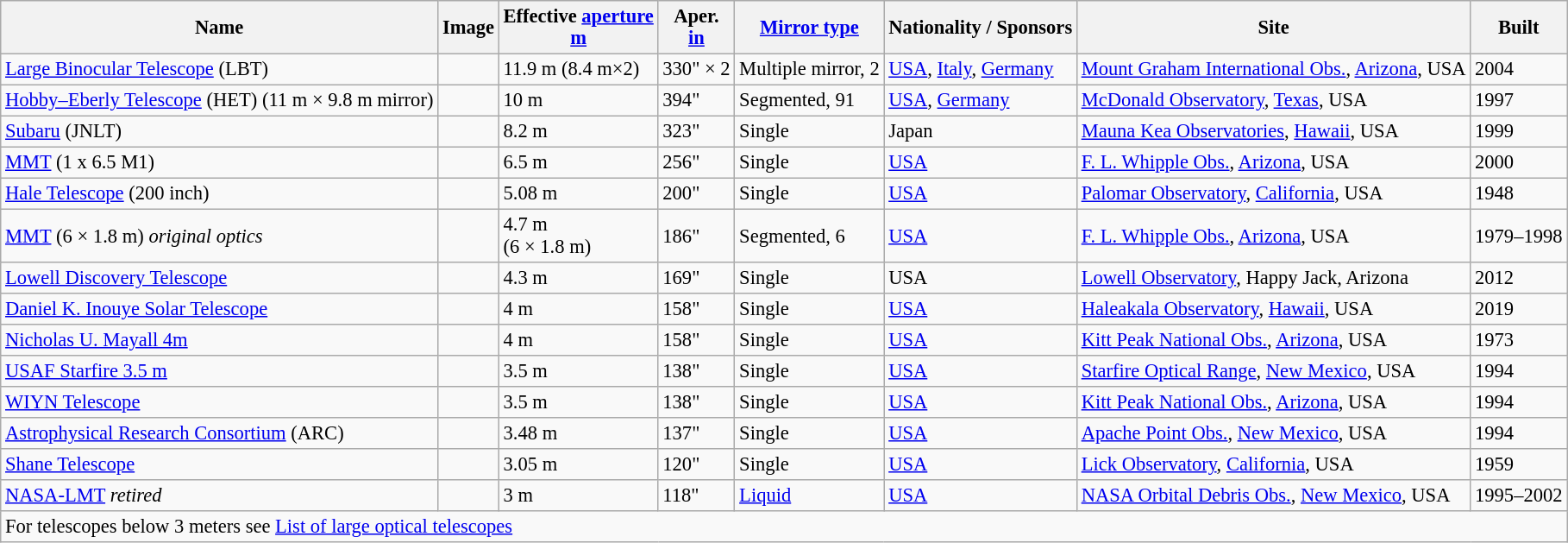<table class="wikitable sortable" style="font-size:94%;">
<tr>
<th>Name</th>
<th class="unsortable">Image</th>
<th>Effective <a href='#'>aperture</a> <br><a href='#'>m</a></th>
<th>Aper. <br><a href='#'>in</a></th>
<th><a href='#'>Mirror type</a></th>
<th>Nationality / Sponsors</th>
<th>Site</th>
<th>Built</th>
</tr>
<tr>
<td><a href='#'>Large Binocular Telescope</a> (LBT)</td>
<td></td>
<td>11.9 m (8.4 m×2)</td>
<td>330" × 2</td>
<td>Multiple mirror, 2</td>
<td><a href='#'>USA</a>, <a href='#'>Italy</a>, <a href='#'>Germany</a></td>
<td><a href='#'>Mount Graham International Obs.</a>, <a href='#'>Arizona</a>, USA</td>
<td>2004</td>
</tr>
<tr>
<td><a href='#'>Hobby–Eberly Telescope</a> (HET) (11 m × 9.8 m mirror)</td>
<td></td>
<td>10 m</td>
<td>394"</td>
<td>Segmented, 91</td>
<td><a href='#'>USA</a>, <a href='#'>Germany</a></td>
<td><a href='#'>McDonald Observatory</a>, <a href='#'>Texas</a>, USA</td>
<td>1997</td>
</tr>
<tr>
<td><a href='#'>Subaru</a> (JNLT)</td>
<td></td>
<td>8.2 m</td>
<td>323"</td>
<td>Single</td>
<td>Japan</td>
<td><a href='#'>Mauna Kea Observatories</a>, <a href='#'>Hawaii</a>, USA</td>
<td>1999</td>
</tr>
<tr>
<td><a href='#'>MMT</a> (1 x 6.5 M1)</td>
<td></td>
<td>6.5 m</td>
<td>256"</td>
<td>Single</td>
<td><a href='#'>USA</a></td>
<td><a href='#'>F. L. Whipple Obs.</a>, <a href='#'>Arizona</a>, USA</td>
<td>2000</td>
</tr>
<tr>
<td><a href='#'>Hale Telescope</a> (200 inch)</td>
<td></td>
<td>5.08 m</td>
<td>200"</td>
<td>Single</td>
<td><a href='#'>USA</a></td>
<td><a href='#'>Palomar Observatory</a>, <a href='#'>California</a>, USA</td>
<td>1948</td>
</tr>
<tr>
<td><a href='#'>MMT</a> (6 × 1.8 m) <em>original optics</em></td>
<td></td>
<td>4.7 m<br>(6 × 1.8 m)</td>
<td>186"</td>
<td>Segmented, 6</td>
<td><a href='#'>USA</a></td>
<td><a href='#'>F. L. Whipple Obs.</a>, <a href='#'>Arizona</a>, USA</td>
<td>1979–1998</td>
</tr>
<tr>
<td><a href='#'>Lowell Discovery Telescope</a></td>
<td></td>
<td>4.3 m</td>
<td>169"</td>
<td>Single</td>
<td>USA</td>
<td><a href='#'>Lowell Observatory</a>, Happy Jack, Arizona</td>
<td>2012</td>
</tr>
<tr>
<td><a href='#'>Daniel K. Inouye Solar Telescope</a></td>
<td></td>
<td>4 m</td>
<td>158"</td>
<td>Single</td>
<td><a href='#'>USA</a></td>
<td><a href='#'>Haleakala Observatory</a>, <a href='#'>Hawaii</a>, USA</td>
<td>2019</td>
</tr>
<tr>
<td><a href='#'>Nicholas U. Mayall 4m</a></td>
<td></td>
<td>4 m</td>
<td>158"</td>
<td>Single</td>
<td><a href='#'>USA</a></td>
<td><a href='#'>Kitt Peak National Obs.</a>, <a href='#'>Arizona</a>, USA</td>
<td>1973</td>
</tr>
<tr>
<td><a href='#'>USAF Starfire 3.5 m</a></td>
<td></td>
<td>3.5 m</td>
<td>138"</td>
<td>Single</td>
<td><a href='#'>USA</a></td>
<td><a href='#'>Starfire Optical Range</a>, <a href='#'>New Mexico</a>, USA</td>
<td>1994</td>
</tr>
<tr>
<td><a href='#'>WIYN Telescope</a></td>
<td></td>
<td>3.5 m</td>
<td>138"</td>
<td>Single</td>
<td><a href='#'>USA</a></td>
<td><a href='#'>Kitt Peak National Obs.</a>, <a href='#'>Arizona</a>, USA</td>
<td>1994</td>
</tr>
<tr>
<td><a href='#'>Astrophysical Research Consortium</a> (ARC)</td>
<td></td>
<td>3.48 m</td>
<td>137"</td>
<td>Single</td>
<td><a href='#'>USA</a></td>
<td><a href='#'>Apache Point Obs.</a>, <a href='#'>New Mexico</a>, USA</td>
<td>1994</td>
</tr>
<tr>
<td><a href='#'>Shane Telescope</a></td>
<td></td>
<td>3.05 m</td>
<td>120"</td>
<td>Single</td>
<td><a href='#'>USA</a></td>
<td><a href='#'>Lick Observatory</a>, <a href='#'>California</a>, USA</td>
<td>1959</td>
</tr>
<tr>
<td><a href='#'>NASA-LMT</a> <em>retired</em></td>
<td></td>
<td>3 m</td>
<td>118"</td>
<td><a href='#'>Liquid</a></td>
<td><a href='#'>USA</a></td>
<td><a href='#'>NASA Orbital Debris Obs.</a>, <a href='#'>New Mexico</a>, USA</td>
<td>1995–2002</td>
</tr>
<tr class="sortbottom">
<td colspan=8>For telescopes below 3 meters see <a href='#'>List of large optical telescopes</a></td>
</tr>
</table>
